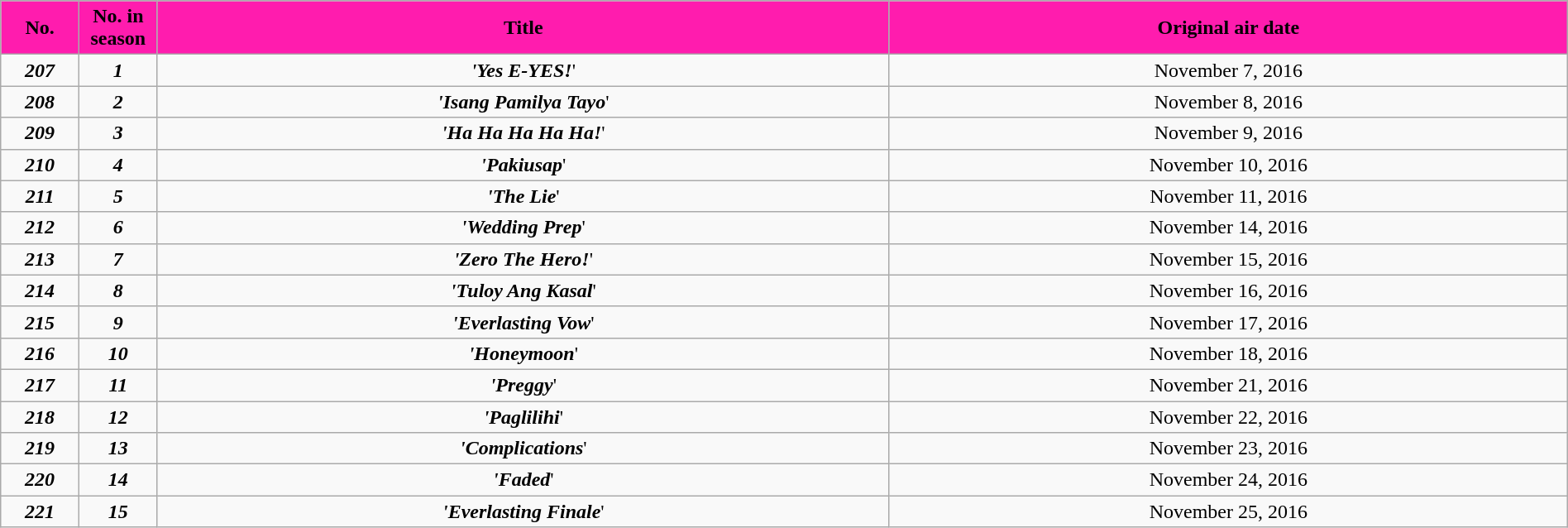<table style="text-align:center; font-size:100%; line-height:18px;" class="wikitable" width="100%">
<tr>
<th style="background:#FF1CAE; color:#000000" width=5%>No.</th>
<th style="background:#FF1CAE; color:#000000" width=5%>No. in season</th>
<th style="background:#FF1CAE; color:#000000">Title</th>
<th style="background:#FF1CAE; color:#000000">Original air date</th>
</tr>
<tr>
<td><strong><em>207</em></strong></td>
<td><strong><em>1</em></strong></td>
<td><strong><em>'Yes E-YES!</em></strong>'</td>
<td>November 7, 2016</td>
</tr>
<tr>
<td><strong><em>208</em></strong></td>
<td><strong><em>2</em></strong></td>
<td><strong><em>'Isang Pamilya Tayo</em></strong>'</td>
<td>November 8, 2016</td>
</tr>
<tr>
<td><strong><em>209</em></strong></td>
<td><strong><em>3</em></strong></td>
<td><strong><em>'Ha Ha Ha Ha Ha!</em></strong>'</td>
<td>November 9, 2016</td>
</tr>
<tr>
<td><strong><em>210</em></strong></td>
<td><strong><em>4</em></strong></td>
<td><strong><em>'Pakiusap</em></strong>'</td>
<td>November 10, 2016</td>
</tr>
<tr>
<td><strong><em>211</em></strong></td>
<td><strong><em>5</em></strong></td>
<td><strong><em>'The Lie</em></strong>'</td>
<td>November 11, 2016</td>
</tr>
<tr>
<td><strong><em>212</em></strong></td>
<td><strong><em>6</em></strong></td>
<td><strong><em>'Wedding Prep</em></strong>'</td>
<td>November 14, 2016</td>
</tr>
<tr>
<td><strong><em>213</em></strong></td>
<td><strong><em>7</em></strong></td>
<td><strong><em>'Zero The Hero!</em></strong>'</td>
<td>November 15, 2016</td>
</tr>
<tr>
<td><strong><em>214</em></strong></td>
<td><strong><em>8</em></strong></td>
<td><strong><em>'Tuloy Ang Kasal</em></strong>'</td>
<td>November 16, 2016</td>
</tr>
<tr>
<td><strong><em>215</em></strong></td>
<td><strong><em>9</em></strong></td>
<td><strong><em>'Everlasting Vow</em></strong>'</td>
<td>November 17, 2016</td>
</tr>
<tr>
<td><strong><em>216</em></strong></td>
<td><strong><em>10</em></strong></td>
<td><strong><em>'Honeymoon</em></strong>'</td>
<td>November 18, 2016</td>
</tr>
<tr>
<td><strong><em>217</em></strong></td>
<td><strong><em>11</em></strong></td>
<td><strong><em>'Preggy</em></strong>'</td>
<td>November 21, 2016</td>
</tr>
<tr>
<td><strong><em>218</em></strong></td>
<td><strong><em>12</em></strong></td>
<td><strong><em>'Paglilihi</em></strong>'</td>
<td>November 22, 2016</td>
</tr>
<tr>
<td><strong><em>219</em></strong></td>
<td><strong><em>13</em></strong></td>
<td><strong><em>'Complications</em></strong>'</td>
<td>November 23, 2016</td>
</tr>
<tr>
<td><strong><em>220</em></strong></td>
<td><strong><em>14</em></strong></td>
<td><strong><em>'Faded</em></strong>'</td>
<td>November 24, 2016</td>
</tr>
<tr>
<td><strong><em>221</em></strong></td>
<td><strong><em>15</em></strong></td>
<td><strong><em>'Everlasting Finale</em></strong>'</td>
<td>November 25, 2016</td>
</tr>
</table>
